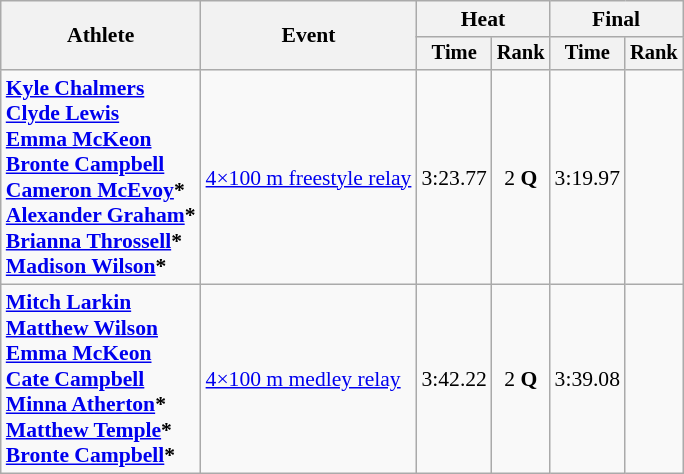<table class="wikitable" style="text-align:center; font-size:90%">
<tr>
<th rowspan=2>Athlete</th>
<th rowspan=2>Event</th>
<th colspan=2>Heat</th>
<th colspan=2>Final</th>
</tr>
<tr style="font-size:95%">
<th>Time</th>
<th>Rank</th>
<th>Time</th>
<th>Rank</th>
</tr>
<tr>
<td align=left><strong><a href='#'>Kyle Chalmers</a><br><a href='#'>Clyde Lewis</a><br><a href='#'>Emma McKeon</a><br><a href='#'>Bronte Campbell</a><br><a href='#'>Cameron McEvoy</a>*<br><a href='#'>Alexander Graham</a>*<br><a href='#'>Brianna Throssell</a>*<br><a href='#'>Madison Wilson</a>*</strong></td>
<td align=left><a href='#'>4×100 m freestyle relay</a></td>
<td>3:23.77</td>
<td>2 <strong>Q</strong></td>
<td>3:19.97</td>
<td></td>
</tr>
<tr>
<td align=left><strong><a href='#'>Mitch Larkin</a><br><a href='#'>Matthew Wilson</a><br><a href='#'>Emma McKeon</a><br><a href='#'>Cate Campbell</a><br><a href='#'>Minna Atherton</a>*<br><a href='#'>Matthew Temple</a>*<br><a href='#'>Bronte Campbell</a>*</strong></td>
<td align=left><a href='#'>4×100 m medley relay</a></td>
<td>3:42.22</td>
<td>2 <strong>Q</strong></td>
<td>3:39.08</td>
<td></td>
</tr>
</table>
